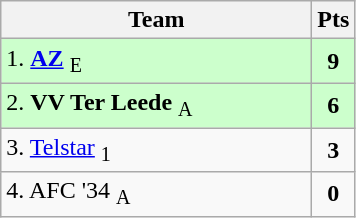<table class="wikitable" style="text-align:center; float:left; margin-right:1em">
<tr>
<th style="width:200px">Team</th>
<th width=20>Pts</th>
</tr>
<tr bgcolor=ccffcc>
<td align=left>1. <strong><a href='#'>AZ</a></strong> <sub>E</sub></td>
<td><strong>9</strong></td>
</tr>
<tr bgcolor=ccffcc>
<td align=left>2. <strong>VV Ter Leede</strong> <sub>A</sub></td>
<td><strong>6</strong></td>
</tr>
<tr>
<td align=left>3. <a href='#'>Telstar</a> <sub>1</sub></td>
<td><strong>3</strong></td>
</tr>
<tr>
<td align=left>4. AFC '34 <sub>A</sub></td>
<td><strong>0</strong></td>
</tr>
</table>
